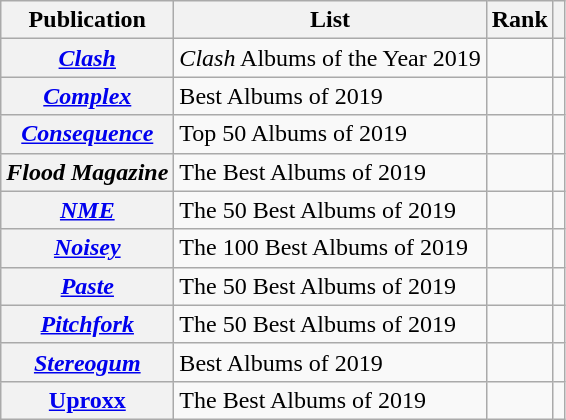<table class="wikitable sortable plainrowheaders" style="border:none; margin:0;">
<tr>
<th scope="col">Publication</th>
<th scope="col" class="unsortable">List</th>
<th scope="col" data-sort-type="number">Rank</th>
<th scope="col" class="unsortable"></th>
</tr>
<tr>
<th scope="row"><em><a href='#'>Clash</a></em></th>
<td><em>Clash</em> Albums of the Year 2019</td>
<td></td>
<td></td>
</tr>
<tr>
<th scope="row"><em><a href='#'>Complex</a></em></th>
<td>Best Albums of 2019</td>
<td></td>
<td></td>
</tr>
<tr>
<th scope="row"><em><a href='#'>Consequence</a></em></th>
<td>Top 50 Albums of 2019</td>
<td></td>
<td></td>
</tr>
<tr>
<th scope="row"><em>Flood Magazine</em></th>
<td>The Best Albums of 2019</td>
<td></td>
<td></td>
</tr>
<tr>
<th scope="row"><em><a href='#'>NME</a></em></th>
<td>The 50 Best Albums of 2019</td>
<td></td>
<td></td>
</tr>
<tr>
<th scope="row"><em><a href='#'>Noisey</a></em></th>
<td>The 100 Best Albums of 2019</td>
<td></td>
<td></td>
</tr>
<tr>
<th scope="row"><em><a href='#'>Paste</a></em></th>
<td>The 50 Best Albums of 2019</td>
<td></td>
<td></td>
</tr>
<tr>
<th scope="row"><em><a href='#'>Pitchfork</a></em></th>
<td>The 50 Best Albums of 2019</td>
<td></td>
<td></td>
</tr>
<tr>
<th scope="row"><em><a href='#'>Stereogum</a></em></th>
<td>Best Albums of 2019</td>
<td></td>
<td></td>
</tr>
<tr>
<th scope="row"><a href='#'>Uproxx</a></th>
<td>The Best Albums of 2019</td>
<td></td>
<td></td>
</tr>
</table>
